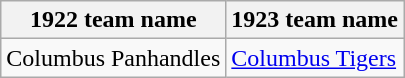<table class="wikitable">
<tr>
<th>1922 team name</th>
<th>1923 team name</th>
</tr>
<tr>
<td>Columbus Panhandles</td>
<td><a href='#'>Columbus Tigers</a></td>
</tr>
</table>
